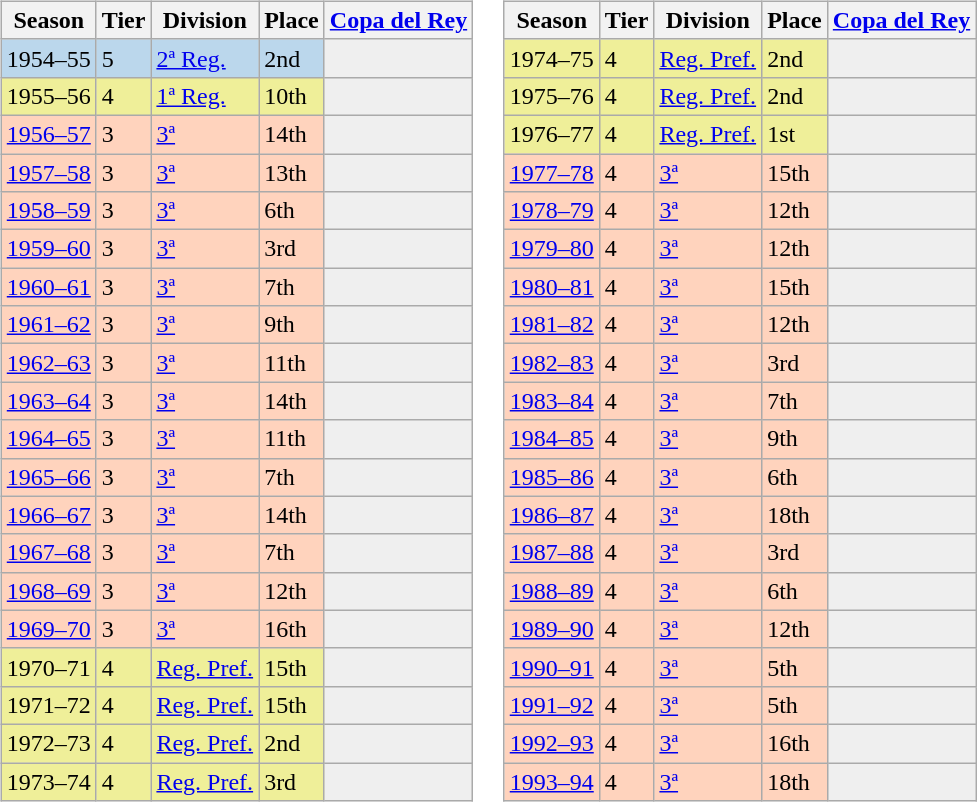<table>
<tr>
<td valign="top" width=49%><br><table class="wikitable">
<tr style="background:#f0f6fa;">
<th>Season</th>
<th>Tier</th>
<th>Division</th>
<th>Place</th>
<th><a href='#'>Copa del Rey</a></th>
</tr>
<tr>
<td style="background:#BBD7EC;">1954–55</td>
<td style="background:#BBD7EC;">5</td>
<td style="background:#BBD7EC;"><a href='#'>2ª Reg.</a></td>
<td style="background:#BBD7EC;">2nd</td>
<th style="background:#efefef;"></th>
</tr>
<tr>
<td style="background:#EFEF99;">1955–56</td>
<td style="background:#EFEF99;">4</td>
<td style="background:#EFEF99;"><a href='#'>1ª Reg.</a></td>
<td style="background:#EFEF99;">10th</td>
<th style="background:#efefef;"></th>
</tr>
<tr>
<td style="background:#FFD3BD;"><a href='#'>1956–57</a></td>
<td style="background:#FFD3BD;">3</td>
<td style="background:#FFD3BD;"><a href='#'>3ª</a></td>
<td style="background:#FFD3BD;">14th</td>
<th style="background:#efefef;"></th>
</tr>
<tr>
<td style="background:#FFD3BD;"><a href='#'>1957–58</a></td>
<td style="background:#FFD3BD;">3</td>
<td style="background:#FFD3BD;"><a href='#'>3ª</a></td>
<td style="background:#FFD3BD;">13th</td>
<th style="background:#efefef;"></th>
</tr>
<tr>
<td style="background:#FFD3BD;"><a href='#'>1958–59</a></td>
<td style="background:#FFD3BD;">3</td>
<td style="background:#FFD3BD;"><a href='#'>3ª</a></td>
<td style="background:#FFD3BD;">6th</td>
<th style="background:#efefef;"></th>
</tr>
<tr>
<td style="background:#FFD3BD;"><a href='#'>1959–60</a></td>
<td style="background:#FFD3BD;">3</td>
<td style="background:#FFD3BD;"><a href='#'>3ª</a></td>
<td style="background:#FFD3BD;">3rd</td>
<th style="background:#efefef;"></th>
</tr>
<tr>
<td style="background:#FFD3BD;"><a href='#'>1960–61</a></td>
<td style="background:#FFD3BD;">3</td>
<td style="background:#FFD3BD;"><a href='#'>3ª</a></td>
<td style="background:#FFD3BD;">7th</td>
<th style="background:#efefef;"></th>
</tr>
<tr>
<td style="background:#FFD3BD;"><a href='#'>1961–62</a></td>
<td style="background:#FFD3BD;">3</td>
<td style="background:#FFD3BD;"><a href='#'>3ª</a></td>
<td style="background:#FFD3BD;">9th</td>
<th style="background:#efefef;"></th>
</tr>
<tr>
<td style="background:#FFD3BD;"><a href='#'>1962–63</a></td>
<td style="background:#FFD3BD;">3</td>
<td style="background:#FFD3BD;"><a href='#'>3ª</a></td>
<td style="background:#FFD3BD;">11th</td>
<td style="background:#efefef;"></td>
</tr>
<tr>
<td style="background:#FFD3BD;"><a href='#'>1963–64</a></td>
<td style="background:#FFD3BD;">3</td>
<td style="background:#FFD3BD;"><a href='#'>3ª</a></td>
<td style="background:#FFD3BD;">14th</td>
<th style="background:#efefef;"></th>
</tr>
<tr>
<td style="background:#FFD3BD;"><a href='#'>1964–65</a></td>
<td style="background:#FFD3BD;">3</td>
<td style="background:#FFD3BD;"><a href='#'>3ª</a></td>
<td style="background:#FFD3BD;">11th</td>
<th style="background:#efefef;"></th>
</tr>
<tr>
<td style="background:#FFD3BD;"><a href='#'>1965–66</a></td>
<td style="background:#FFD3BD;">3</td>
<td style="background:#FFD3BD;"><a href='#'>3ª</a></td>
<td style="background:#FFD3BD;">7th</td>
<th style="background:#efefef;"></th>
</tr>
<tr>
<td style="background:#FFD3BD;"><a href='#'>1966–67</a></td>
<td style="background:#FFD3BD;">3</td>
<td style="background:#FFD3BD;"><a href='#'>3ª</a></td>
<td style="background:#FFD3BD;">14th</td>
<td style="background:#efefef;"></td>
</tr>
<tr>
<td style="background:#FFD3BD;"><a href='#'>1967–68</a></td>
<td style="background:#FFD3BD;">3</td>
<td style="background:#FFD3BD;"><a href='#'>3ª</a></td>
<td style="background:#FFD3BD;">7th</td>
<td style="background:#efefef;"></td>
</tr>
<tr>
<td style="background:#FFD3BD;"><a href='#'>1968–69</a></td>
<td style="background:#FFD3BD;">3</td>
<td style="background:#FFD3BD;"><a href='#'>3ª</a></td>
<td style="background:#FFD3BD;">12th</td>
<td style="background:#efefef;"></td>
</tr>
<tr>
<td style="background:#FFD3BD;"><a href='#'>1969–70</a></td>
<td style="background:#FFD3BD;">3</td>
<td style="background:#FFD3BD;"><a href='#'>3ª</a></td>
<td style="background:#FFD3BD;">16th</td>
<th style="background:#efefef;"></th>
</tr>
<tr>
<td style="background:#EFEF99;">1970–71</td>
<td style="background:#EFEF99;">4</td>
<td style="background:#EFEF99;"><a href='#'>Reg. Pref.</a></td>
<td style="background:#EFEF99;">15th</td>
<th style="background:#efefef;"></th>
</tr>
<tr>
<td style="background:#EFEF99;">1971–72</td>
<td style="background:#EFEF99;">4</td>
<td style="background:#EFEF99;"><a href='#'>Reg. Pref.</a></td>
<td style="background:#EFEF99;">15th</td>
<th style="background:#efefef;"></th>
</tr>
<tr>
<td style="background:#EFEF99;">1972–73</td>
<td style="background:#EFEF99;">4</td>
<td style="background:#EFEF99;"><a href='#'>Reg. Pref.</a></td>
<td style="background:#EFEF99;">2nd</td>
<th style="background:#efefef;"></th>
</tr>
<tr>
<td style="background:#EFEF99;">1973–74</td>
<td style="background:#EFEF99;">4</td>
<td style="background:#EFEF99;"><a href='#'>Reg. Pref.</a></td>
<td style="background:#EFEF99;">3rd</td>
<th style="background:#efefef;"></th>
</tr>
</table>
</td>
<td valign="top" width=51%><br><table class="wikitable">
<tr style="background:#f0f6fa;">
<th>Season</th>
<th>Tier</th>
<th>Division</th>
<th>Place</th>
<th><a href='#'>Copa del Rey</a></th>
</tr>
<tr>
<td style="background:#EFEF99;">1974–75</td>
<td style="background:#EFEF99;">4</td>
<td style="background:#EFEF99;"><a href='#'>Reg. Pref.</a></td>
<td style="background:#EFEF99;">2nd</td>
<th style="background:#efefef;"></th>
</tr>
<tr>
<td style="background:#EFEF99;">1975–76</td>
<td style="background:#EFEF99;">4</td>
<td style="background:#EFEF99;"><a href='#'>Reg. Pref.</a></td>
<td style="background:#EFEF99;">2nd</td>
<th style="background:#efefef;"></th>
</tr>
<tr>
<td style="background:#EFEF99;">1976–77</td>
<td style="background:#EFEF99;">4</td>
<td style="background:#EFEF99;"><a href='#'>Reg. Pref.</a></td>
<td style="background:#EFEF99;">1st</td>
<th style="background:#efefef;"></th>
</tr>
<tr>
<td style="background:#FFD3BD;"><a href='#'>1977–78</a></td>
<td style="background:#FFD3BD;">4</td>
<td style="background:#FFD3BD;"><a href='#'>3ª</a></td>
<td style="background:#FFD3BD;">15th</td>
<th style="background:#efefef;"></th>
</tr>
<tr>
<td style="background:#FFD3BD;"><a href='#'>1978–79</a></td>
<td style="background:#FFD3BD;">4</td>
<td style="background:#FFD3BD;"><a href='#'>3ª</a></td>
<td style="background:#FFD3BD;">12th</td>
<th style="background:#efefef;"></th>
</tr>
<tr>
<td style="background:#FFD3BD;"><a href='#'>1979–80</a></td>
<td style="background:#FFD3BD;">4</td>
<td style="background:#FFD3BD;"><a href='#'>3ª</a></td>
<td style="background:#FFD3BD;">12th</td>
<th style="background:#efefef;"></th>
</tr>
<tr>
<td style="background:#FFD3BD;"><a href='#'>1980–81</a></td>
<td style="background:#FFD3BD;">4</td>
<td style="background:#FFD3BD;"><a href='#'>3ª</a></td>
<td style="background:#FFD3BD;">15th</td>
<th style="background:#efefef;"></th>
</tr>
<tr>
<td style="background:#FFD3BD;"><a href='#'>1981–82</a></td>
<td style="background:#FFD3BD;">4</td>
<td style="background:#FFD3BD;"><a href='#'>3ª</a></td>
<td style="background:#FFD3BD;">12th</td>
<th style="background:#efefef;"></th>
</tr>
<tr>
<td style="background:#FFD3BD;"><a href='#'>1982–83</a></td>
<td style="background:#FFD3BD;">4</td>
<td style="background:#FFD3BD;"><a href='#'>3ª</a></td>
<td style="background:#FFD3BD;">3rd</td>
<th style="background:#efefef;"></th>
</tr>
<tr>
<td style="background:#FFD3BD;"><a href='#'>1983–84</a></td>
<td style="background:#FFD3BD;">4</td>
<td style="background:#FFD3BD;"><a href='#'>3ª</a></td>
<td style="background:#FFD3BD;">7th</td>
<th style="background:#efefef;"></th>
</tr>
<tr>
<td style="background:#FFD3BD;"><a href='#'>1984–85</a></td>
<td style="background:#FFD3BD;">4</td>
<td style="background:#FFD3BD;"><a href='#'>3ª</a></td>
<td style="background:#FFD3BD;">9th</td>
<td style="background:#efefef;"></td>
</tr>
<tr>
<td style="background:#FFD3BD;"><a href='#'>1985–86</a></td>
<td style="background:#FFD3BD;">4</td>
<td style="background:#FFD3BD;"><a href='#'>3ª</a></td>
<td style="background:#FFD3BD;">6th</td>
<th style="background:#efefef;"></th>
</tr>
<tr>
<td style="background:#FFD3BD;"><a href='#'>1986–87</a></td>
<td style="background:#FFD3BD;">4</td>
<td style="background:#FFD3BD;"><a href='#'>3ª</a></td>
<td style="background:#FFD3BD;">18th</td>
<td style="background:#efefef;"></td>
</tr>
<tr>
<td style="background:#FFD3BD;"><a href='#'>1987–88</a></td>
<td style="background:#FFD3BD;">4</td>
<td style="background:#FFD3BD;"><a href='#'>3ª</a></td>
<td style="background:#FFD3BD;">3rd</td>
<td style="background:#efefef;"></td>
</tr>
<tr>
<td style="background:#FFD3BD;"><a href='#'>1988–89</a></td>
<td style="background:#FFD3BD;">4</td>
<td style="background:#FFD3BD;"><a href='#'>3ª</a></td>
<td style="background:#FFD3BD;">6th</td>
<th style="background:#efefef;"></th>
</tr>
<tr>
<td style="background:#FFD3BD;"><a href='#'>1989–90</a></td>
<td style="background:#FFD3BD;">4</td>
<td style="background:#FFD3BD;"><a href='#'>3ª</a></td>
<td style="background:#FFD3BD;">12th</td>
<th style="background:#efefef;"></th>
</tr>
<tr>
<td style="background:#FFD3BD;"><a href='#'>1990–91</a></td>
<td style="background:#FFD3BD;">4</td>
<td style="background:#FFD3BD;"><a href='#'>3ª</a></td>
<td style="background:#FFD3BD;">5th</td>
<th style="background:#efefef;"></th>
</tr>
<tr>
<td style="background:#FFD3BD;"><a href='#'>1991–92</a></td>
<td style="background:#FFD3BD;">4</td>
<td style="background:#FFD3BD;"><a href='#'>3ª</a></td>
<td style="background:#FFD3BD;">5th</td>
<td style="background:#efefef;"></td>
</tr>
<tr>
<td style="background:#FFD3BD;"><a href='#'>1992–93</a></td>
<td style="background:#FFD3BD;">4</td>
<td style="background:#FFD3BD;"><a href='#'>3ª</a></td>
<td style="background:#FFD3BD;">16th</td>
<td style="background:#efefef;"></td>
</tr>
<tr>
<td style="background:#FFD3BD;"><a href='#'>1993–94</a></td>
<td style="background:#FFD3BD;">4</td>
<td style="background:#FFD3BD;"><a href='#'>3ª</a></td>
<td style="background:#FFD3BD;">18th</td>
<td style="background:#efefef;"></td>
</tr>
</table>
</td>
</tr>
</table>
